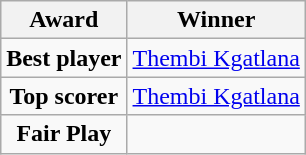<table class="wikitable" style="margin:auto;text-align:center">
<tr>
<th>Award</th>
<th>Winner</th>
</tr>
<tr>
<td><strong>Best player</strong></td>
<td> <a href='#'>Thembi Kgatlana</a></td>
</tr>
<tr>
<td><strong>Top scorer</strong></td>
<td> <a href='#'>Thembi Kgatlana</a></td>
</tr>
<tr>
<td><strong>Fair Play</strong></td>
<td></td>
</tr>
</table>
